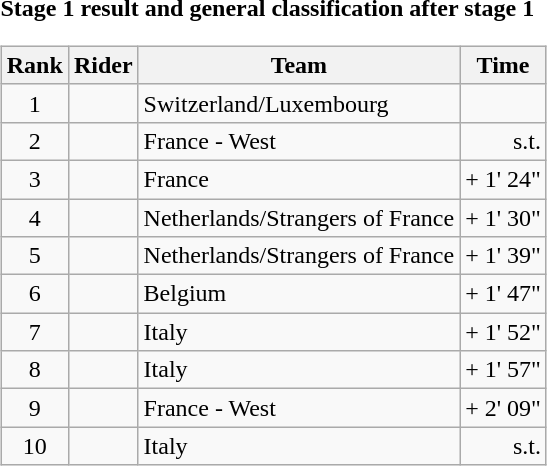<table>
<tr>
<td><strong>Stage 1 result and general classification after stage 1</strong><br><table class="wikitable">
<tr>
<th scope="col">Rank</th>
<th scope="col">Rider</th>
<th scope="col">Team</th>
<th scope="col">Time</th>
</tr>
<tr>
<td style="text-align:center;">1</td>
<td> </td>
<td>Switzerland/Luxembourg</td>
<td style="text-align:right;"></td>
</tr>
<tr>
<td style="text-align:center;">2</td>
<td></td>
<td>France - West</td>
<td style="text-align:right;">s.t.</td>
</tr>
<tr>
<td style="text-align:center;">3</td>
<td></td>
<td>France</td>
<td style="text-align:right;">+ 1' 24"</td>
</tr>
<tr>
<td style="text-align:center;">4</td>
<td></td>
<td>Netherlands/Strangers of France</td>
<td style="text-align:right;">+ 1' 30"</td>
</tr>
<tr>
<td style="text-align:center;">5</td>
<td></td>
<td>Netherlands/Strangers of France</td>
<td style="text-align:right;">+ 1' 39"</td>
</tr>
<tr>
<td style="text-align:center;">6</td>
<td></td>
<td>Belgium</td>
<td style="text-align:right;">+ 1' 47"</td>
</tr>
<tr>
<td style="text-align:center;">7</td>
<td></td>
<td>Italy</td>
<td style="text-align:right;">+ 1' 52"</td>
</tr>
<tr>
<td style="text-align:center;">8</td>
<td></td>
<td>Italy</td>
<td style="text-align:right;">+ 1' 57"</td>
</tr>
<tr>
<td style="text-align:center;">9</td>
<td></td>
<td>France - West</td>
<td style="text-align:right;">+ 2' 09"</td>
</tr>
<tr>
<td style="text-align:center;">10</td>
<td></td>
<td>Italy</td>
<td style="text-align:right;">s.t.</td>
</tr>
</table>
</td>
</tr>
</table>
